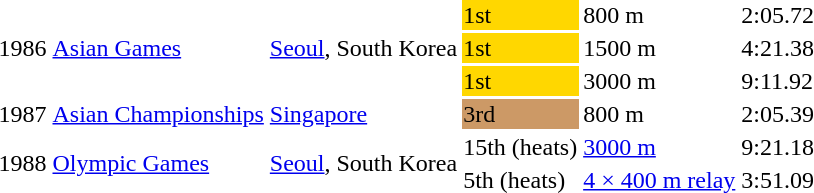<table>
<tr>
<td rowspan=3>1986</td>
<td rowspan=3><a href='#'>Asian Games</a></td>
<td rowspan=3><a href='#'>Seoul</a>, South Korea</td>
<td bgcolor=gold>1st</td>
<td>800 m</td>
<td>2:05.72</td>
</tr>
<tr>
<td bgcolor=gold>1st</td>
<td>1500 m</td>
<td>4:21.38</td>
</tr>
<tr>
<td bgcolor=gold>1st</td>
<td>3000 m</td>
<td>9:11.92 </td>
</tr>
<tr>
<td>1987</td>
<td><a href='#'>Asian Championships</a></td>
<td><a href='#'>Singapore</a></td>
<td bgcolor=cc9966>3rd</td>
<td>800 m</td>
<td>2:05.39</td>
</tr>
<tr>
<td rowspan=2>1988</td>
<td rowspan=2><a href='#'>Olympic Games</a></td>
<td rowspan=2><a href='#'>Seoul</a>, South Korea</td>
<td>15th (heats)</td>
<td><a href='#'>3000 m</a></td>
<td>9:21.18</td>
</tr>
<tr>
<td>5th (heats)</td>
<td><a href='#'>4 × 400 m relay</a></td>
<td>3:51.09</td>
</tr>
</table>
